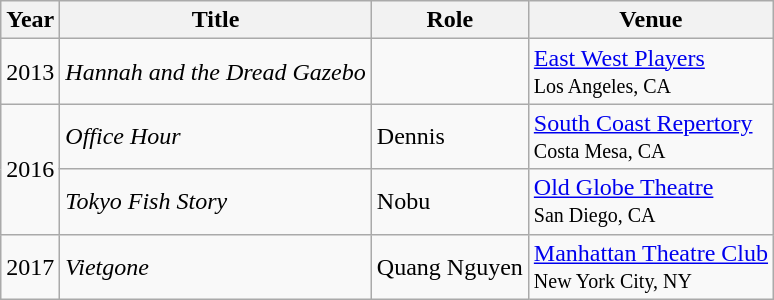<table class="wikitable plainrowheaders sortable">
<tr>
<th>Year</th>
<th>Title</th>
<th>Role</th>
<th>Venue</th>
</tr>
<tr>
<td>2013</td>
<td><em>Hannah and the Dread Gazebo</em></td>
<td></td>
<td><a href='#'>East West Players</a> <br> <small> Los Angeles, CA </small></td>
</tr>
<tr>
<td rowspan="2">2016</td>
<td><em>Office Hour</em></td>
<td>Dennis</td>
<td><a href='#'>South Coast Repertory</a> <br> <small> Costa Mesa, CA </small></td>
</tr>
<tr>
<td><em>Tokyo Fish Story</em></td>
<td>Nobu</td>
<td><a href='#'>Old Globe Theatre</a> <br> <small> San Diego, CA </small></td>
</tr>
<tr>
<td>2017</td>
<td><em>Vietgone</em></td>
<td>Quang Nguyen</td>
<td><a href='#'>Manhattan Theatre Club</a> <br> <small> New York City, NY </small></td>
</tr>
</table>
